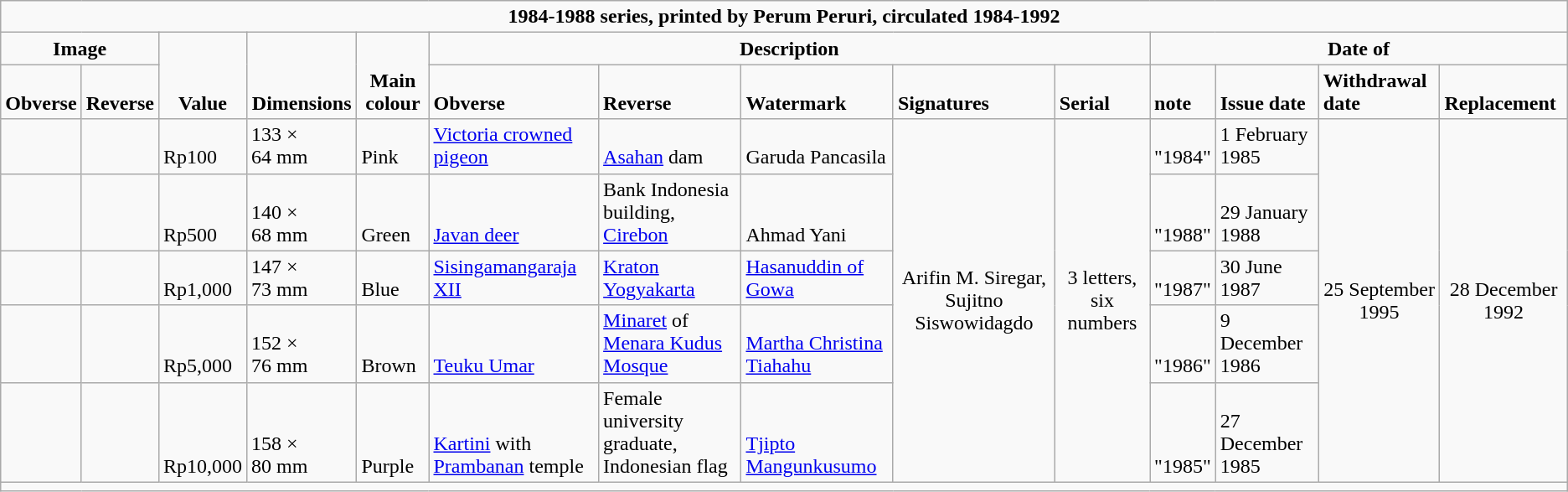<table class="wikitable" >
<tr style="text-align:center; font-weight:bold; vertical-align:bottom;">
<td colspan="14">1984-1988 series, printed by Perum Peruri, circulated 1984-1992</td>
</tr>
<tr style="text-align:center; font-weight:bold; vertical-align:bottom;">
<td colspan="2">Image</td>
<td rowspan="2">Value</td>
<td rowspan="2">Dimensions</td>
<td rowspan="2">Main colour</td>
<td colspan="5">Description</td>
<td colspan="4">Date of</td>
</tr>
<tr style="font-weight:bold; vertical-align:bottom;">
<td>Obverse</td>
<td>Reverse</td>
<td>Obverse</td>
<td>Reverse</td>
<td>Watermark</td>
<td>Signatures</td>
<td>Serial</td>
<td>note</td>
<td>Issue date</td>
<td>Withdrawal date</td>
<td>Replacement</td>
</tr>
<tr>
<td style="vertical-align:bottom;"></td>
<td style="vertical-align:bottom;"></td>
<td style="vertical-align:bottom;">Rp100</td>
<td style="vertical-align:bottom;">133 × 64 mm</td>
<td style="vertical-align:bottom;">Pink</td>
<td style="vertical-align:bottom;"><a href='#'>Victoria crowned pigeon</a></td>
<td style="vertical-align:bottom;"><a href='#'>Asahan</a> dam</td>
<td style="vertical-align:bottom;">Garuda Pancasila</td>
<td rowspan="5" style="text-align:center;">Arifin M. Siregar, Sujitno Siswowidagdo</td>
<td rowspan="5" style="text-align:center;">3 letters, six numbers</td>
<td style="vertical-align:bottom;">"1984"</td>
<td style="vertical-align:bottom;">1 February 1985</td>
<td rowspan="5" style="text-align:center;">25 September 1995</td>
<td rowspan="5" style="text-align:center;">28 December 1992</td>
</tr>
<tr>
<td style="vertical-align:bottom;"></td>
<td style="vertical-align:bottom;"></td>
<td style="vertical-align:bottom;">Rp500</td>
<td style="vertical-align:bottom;">140 × 68 mm</td>
<td style="vertical-align:bottom;">Green</td>
<td style="vertical-align:bottom;"><a href='#'>Javan deer</a></td>
<td style="vertical-align:bottom;">Bank Indonesia building, <a href='#'>Cirebon</a></td>
<td style="vertical-align:bottom;">Ahmad Yani</td>
<td style="vertical-align:bottom;">"1988"</td>
<td style="vertical-align:bottom;">29 January 1988</td>
</tr>
<tr>
<td style="vertical-align:bottom;"></td>
<td style="vertical-align:bottom;"></td>
<td style="vertical-align:bottom;">Rp1,000</td>
<td style="vertical-align:bottom;">147 × 73 mm</td>
<td style="vertical-align:bottom;">Blue</td>
<td style="vertical-align:bottom;"><a href='#'>Sisingamangaraja XII</a></td>
<td style="vertical-align:bottom;"><a href='#'>Kraton Yogyakarta</a></td>
<td style="vertical-align:bottom;"><a href='#'>Hasanuddin of Gowa</a></td>
<td style="vertical-align:bottom;">"1987"</td>
<td style="vertical-align:bottom;">30 June 1987</td>
</tr>
<tr>
<td style="vertical-align:bottom;"></td>
<td style="vertical-align:bottom;"></td>
<td style="vertical-align:bottom;">Rp5,000</td>
<td style="vertical-align:bottom;">152 × 76 mm</td>
<td style="vertical-align:bottom;">Brown</td>
<td style="vertical-align:bottom;"><a href='#'>Teuku Umar</a></td>
<td style="vertical-align:bottom;"><a href='#'>Minaret</a> of <a href='#'>Menara Kudus Mosque</a></td>
<td style="vertical-align:bottom;"><a href='#'>Martha Christina Tiahahu</a></td>
<td style="vertical-align:bottom;">"1986"</td>
<td style="vertical-align:bottom;">9 December 1986</td>
</tr>
<tr>
<td style="vertical-align:bottom;"></td>
<td style="vertical-align:bottom;"></td>
<td style="vertical-align:bottom;">Rp10,000</td>
<td style="vertical-align:bottom;">158 × 80 mm</td>
<td style="vertical-align:bottom;">Purple</td>
<td style="vertical-align:bottom;"><a href='#'>Kartini</a> with <a href='#'>Prambanan</a> temple</td>
<td style="vertical-align:bottom;">Female university graduate, Indonesian flag</td>
<td style="vertical-align:bottom;"><a href='#'>Tjipto Mangunkusumo</a></td>
<td style="vertical-align:bottom;">"1985"</td>
<td style="vertical-align:bottom;">27 December 1985</td>
</tr>
<tr style="text-align:center; vertical-align:bottom;">
<td colspan="14"></td>
</tr>
</table>
